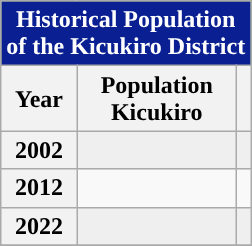<table class=wikitable style="margin: 1em 1em 0 0; border-collapse: collapse; font-size: 100%;" align="left">
<tr bgcolor="#35682D" style="color:black">
<th colspan="3" style="text-align:center; color:white; background:#091F92;"><strong>Historical Population <br> of the Kicukiro District</strong></th>
</tr>
<tr>
<th>Year</th>
<th>Population<br> Kicukiro</th>
<th></th>
</tr>
<tr align="center" style="background:#efefef; color:black">
<th><strong>2002</strong></th>
<td align="left"></td>
<td align="right"></td>
</tr>
<tr align="center">
<th><strong>2012</strong></th>
<td align="left"></td>
<td align="right"></td>
</tr>
<tr align="center" style="background:#efefef; color:black">
<th><strong>2022</strong></th>
<td align="left"></td>
<td align="right"></td>
</tr>
<tr align="center">
</tr>
</table>
